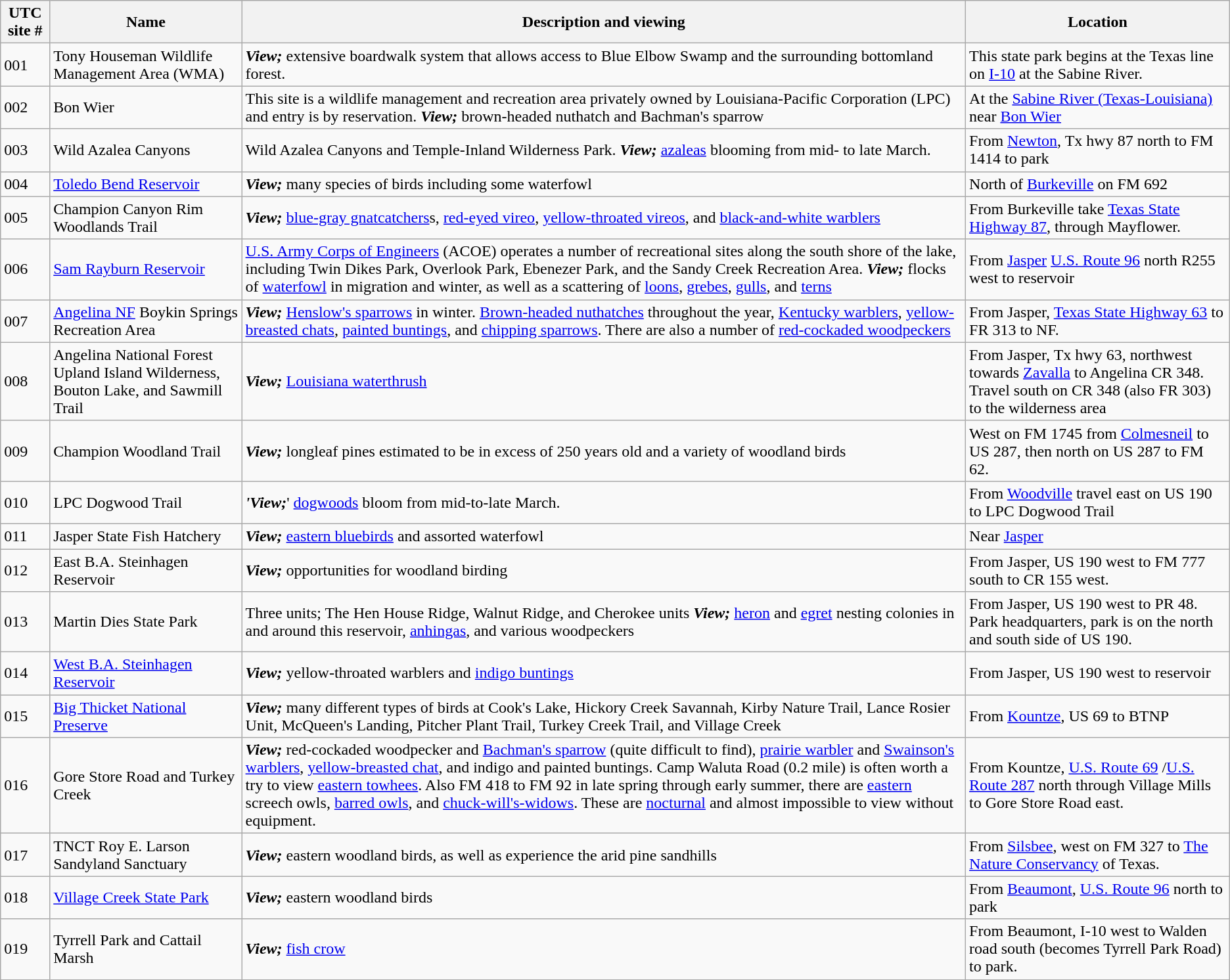<table class="wikitable">
<tr>
<th>UTC site #</th>
<th>Name</th>
<th>Description and viewing</th>
<th>Location</th>
</tr>
<tr>
<td>001</td>
<td>Tony Houseman Wildlife Management Area (WMA)</td>
<td><strong><em>View;</em></strong> extensive boardwalk system that allows access to Blue Elbow Swamp and the surrounding bottomland forest.</td>
<td>This state park begins at the Texas line on <a href='#'>I-10</a> at the Sabine River.</td>
</tr>
<tr>
<td>002</td>
<td>Bon Wier</td>
<td>This site is a wildlife management and recreation area privately owned by Louisiana-Pacific Corporation (LPC) and entry is by reservation. <strong><em>View;</em></strong> brown-headed nuthatch and Bachman's sparrow</td>
<td>At the <a href='#'>Sabine River (Texas-Louisiana)</a> near <a href='#'>Bon Wier</a></td>
</tr>
<tr>
<td>003</td>
<td>Wild Azalea Canyons</td>
<td>Wild Azalea Canyons and Temple-Inland Wilderness Park. <strong><em>View;</em></strong> <a href='#'>azaleas</a> blooming from mid- to late March.</td>
<td>From <a href='#'>Newton</a>, Tx hwy 87 north to FM 1414 to park</td>
</tr>
<tr>
<td>004</td>
<td><a href='#'>Toledo Bend Reservoir</a></td>
<td><strong><em>View;</em></strong> many species of birds including some waterfowl</td>
<td>North of <a href='#'>Burkeville</a> on FM 692</td>
</tr>
<tr>
<td>005</td>
<td>Champion Canyon Rim Woodlands Trail</td>
<td><strong><em>View;</em></strong> <a href='#'>blue-gray gnatcatchers</a>s, <a href='#'>red-eyed vireo</a>, <a href='#'>yellow-throated vireos</a>, and <a href='#'>black-and-white warblers</a></td>
<td>From Burkeville take <a href='#'>Texas State Highway 87</a>, through Mayflower.</td>
</tr>
<tr>
<td>006</td>
<td><a href='#'>Sam Rayburn Reservoir</a></td>
<td><a href='#'>U.S. Army Corps of Engineers</a> (ACOE) operates a number of recreational sites along the south shore of the lake, including Twin Dikes Park, Overlook Park, Ebenezer Park, and the Sandy Creek Recreation Area. <strong><em>View;</em></strong> flocks of <a href='#'>waterfowl</a> in migration and winter, as well as a scattering of <a href='#'>loons</a>, <a href='#'>grebes</a>, <a href='#'>gulls</a>, and <a href='#'>terns</a></td>
<td>From <a href='#'>Jasper</a> <a href='#'>U.S. Route 96</a> north R255 west to reservoir</td>
</tr>
<tr>
<td>007</td>
<td><a href='#'>Angelina NF</a> Boykin Springs Recreation Area</td>
<td><strong><em>View;</em></strong> <a href='#'>Henslow's sparrows</a> in winter. <a href='#'>Brown-headed nuthatches</a> throughout the year, <a href='#'>Kentucky warblers</a>, <a href='#'>yellow-breasted chats</a>, <a href='#'>painted buntings</a>, and <a href='#'>chipping sparrows</a>. There are also a number of <a href='#'>red-cockaded woodpeckers</a></td>
<td>From Jasper, <a href='#'>Texas State Highway 63</a>  to FR 313 to NF.</td>
</tr>
<tr>
<td>008</td>
<td>Angelina National Forest Upland Island Wilderness, Bouton Lake, and Sawmill Trail</td>
<td><strong><em>View;</em></strong> <a href='#'>Louisiana waterthrush</a></td>
<td>From Jasper, Tx hwy 63, northwest towards <a href='#'>Zavalla</a> to Angelina CR 348. Travel south on CR 348 (also FR 303) to the wilderness area</td>
</tr>
<tr>
<td>009</td>
<td>Champion Woodland Trail</td>
<td><strong><em>View;</em></strong> longleaf pines estimated to be in excess of 250 years old and a variety of woodland birds</td>
<td>West on FM 1745 from <a href='#'>Colmesneil</a> to US 287, then north on US 287 to FM 62.</td>
</tr>
<tr>
<td>010</td>
<td>LPC Dogwood Trail</td>
<td><strong><em>'View;</em></strong>' <a href='#'>dogwoods</a> bloom from mid-to-late March.</td>
<td>From <a href='#'>Woodville</a> travel east on US 190 to LPC Dogwood Trail</td>
</tr>
<tr>
<td>011</td>
<td>Jasper State Fish Hatchery</td>
<td><strong><em>View;</em></strong> <a href='#'>eastern bluebirds</a> and assorted waterfowl</td>
<td>Near <a href='#'>Jasper</a></td>
</tr>
<tr>
<td>012</td>
<td>East B.A. Steinhagen Reservoir</td>
<td><strong><em>View;</em></strong> opportunities for woodland birding</td>
<td>From Jasper, US 190 west to FM 777 south to CR 155 west.</td>
</tr>
<tr>
<td>013</td>
<td>Martin Dies State Park</td>
<td>Three units; The Hen House Ridge, Walnut Ridge, and Cherokee units <strong><em>View;</em></strong> <a href='#'>heron</a> and <a href='#'>egret</a> nesting colonies in and around this reservoir, <a href='#'>anhingas</a>, and various woodpeckers</td>
<td>From Jasper, US 190 west to PR 48. Park headquarters, park is on the north and south side of US 190.</td>
</tr>
<tr>
<td>014</td>
<td><a href='#'>West B.A. Steinhagen Reservoir</a></td>
<td><strong><em>View;</em></strong> yellow-throated warblers and <a href='#'>indigo buntings</a></td>
<td>From Jasper, US 190 west to reservoir</td>
</tr>
<tr>
<td>015</td>
<td><a href='#'>Big Thicket National Preserve</a></td>
<td><strong><em>View;</em></strong> many different types of birds at Cook's Lake, Hickory Creek Savannah, Kirby Nature Trail, Lance Rosier Unit, McQueen's Landing, Pitcher Plant Trail, Turkey Creek Trail, and Village Creek</td>
<td>From <a href='#'>Kountze</a>, US 69 to BTNP</td>
</tr>
<tr>
<td>016</td>
<td>Gore Store Road and Turkey Creek</td>
<td><strong><em>View;</em></strong> red-cockaded woodpecker and <a href='#'>Bachman's sparrow</a> (quite difficult to find), <a href='#'>prairie warbler</a> and <a href='#'>Swainson's warblers</a>, <a href='#'>yellow-breasted chat</a>, and indigo and painted buntings. Camp Waluta Road (0.2 mile) is often worth a try to view <a href='#'>eastern towhees</a>. Also FM 418 to FM 92 in late spring through early summer, there are <a href='#'>eastern</a> screech owls, <a href='#'>barred owls</a>, and <a href='#'>chuck-will's-widows</a>. These are <a href='#'>nocturnal</a> and almost impossible to view without equipment.</td>
<td>From Kountze, <a href='#'>U.S. Route 69</a> /<a href='#'>U.S. Route 287</a> north through Village Mills to Gore Store Road east.</td>
</tr>
<tr>
<td>017</td>
<td>TNCT Roy E. Larson Sandyland Sanctuary</td>
<td><strong><em>View;</em></strong> eastern woodland birds, as well as experience the arid pine sandhills</td>
<td>From <a href='#'>Silsbee</a>, west on FM 327 to <a href='#'>The Nature Conservancy</a> of Texas.</td>
</tr>
<tr>
<td>018</td>
<td><a href='#'>Village Creek State Park</a></td>
<td><strong><em>View;</em></strong> eastern woodland birds</td>
<td>From <a href='#'>Beaumont</a>, <a href='#'>U.S. Route 96</a> north to park</td>
</tr>
<tr>
<td>019</td>
<td>Tyrrell Park and Cattail Marsh</td>
<td><strong><em>View;</em></strong> <a href='#'>fish crow</a></td>
<td>From Beaumont, I-10 west to Walden road south (becomes Tyrrell Park Road) to park.</td>
</tr>
</table>
